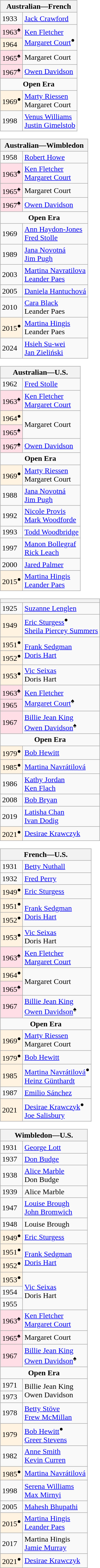<table>
<tr valign=top>
<td><br><table class="wikitable">
<tr>
<th colspan="2">Australian—French</th>
</tr>
<tr>
<td>1933</td>
<td> <a href='#'>Jack Crawford</a></td>
</tr>
<tr>
<td bgcolor=ffdee6>1963<sup>♠</sup></td>
<td rowspan=2> <a href='#'>Ken Fletcher</a><br> <a href='#'>Margaret Court</a><sup>●</sup></td>
</tr>
<tr>
<td bgcolor=fff3e1>1964</td>
</tr>
<tr>
<td bgcolor=ffdee6>1965<sup>♠</sup></td>
<td> Margaret Court</td>
</tr>
<tr>
<td bgcolor=ffdee6>1967<sup>♠</sup></td>
<td> <a href='#'>Owen Davidson</a></td>
</tr>
<tr>
<td colspan="2" align=center><strong>Open Era</strong></td>
</tr>
<tr>
<td bgcolor=fff3e1>1969<sup>●</sup></td>
<td> <a href='#'>Marty Riessen</a><br> Margaret Court</td>
</tr>
<tr>
<td>1998</td>
<td> <a href='#'>Venus Williams</a><br> <a href='#'>Justin Gimelstob</a></td>
</tr>
</table>
<table class="wikitable">
<tr>
<th colspan="2">Australian—Wimbledon</th>
</tr>
<tr>
<td>1958</td>
<td> <a href='#'>Robert Howe</a></td>
</tr>
<tr>
<td bgcolor=ffdee6>1963<sup>♠</sup></td>
<td> <a href='#'>Ken Fletcher</a><br> <a href='#'>Margaret Court</a></td>
</tr>
<tr>
<td bgcolor=ffdee6>1965<sup>♠</sup></td>
<td> Margaret Court</td>
</tr>
<tr>
<td bgcolor=ffdee6>1967<sup>♠</sup></td>
<td> <a href='#'>Owen Davidson</a></td>
</tr>
<tr>
<td colspan="2" align=center><strong>Open Era</strong></td>
</tr>
<tr>
<td>1969</td>
<td> <a href='#'>Ann Haydon-Jones</a><br> <a href='#'>Fred Stolle</a></td>
</tr>
<tr>
<td>1989</td>
<td> <a href='#'>Jana Novotná</a><br> <a href='#'>Jim Pugh</a></td>
</tr>
<tr>
<td>2003</td>
<td> <a href='#'>Martina Navratilova</a><br> <a href='#'>Leander Paes</a></td>
</tr>
<tr>
<td>2005</td>
<td> <a href='#'>Daniela Hantuchová</a></td>
</tr>
<tr>
<td>2010</td>
<td> <a href='#'>Cara Black</a><br> Leander Paes</td>
</tr>
<tr>
<td bgcolor=fff3e1>2015<sup>●</sup></td>
<td> <a href='#'>Martina Hingis</a><br> Leander Paes</td>
</tr>
<tr>
<td>2024</td>
<td> <a href='#'>Hsieh Su-wei</a><br> <a href='#'>Jan Zieliński</a></td>
</tr>
</table>
<table class="wikitable">
<tr>
<th colspan="2">Australian—U.S.</th>
</tr>
<tr>
<td>1962</td>
<td> <a href='#'>Fred Stolle</a></td>
</tr>
<tr>
<td bgcolor=ffdee6>1963<sup>♠</sup></td>
<td> <a href='#'>Ken Fletcher</a><br> <a href='#'>Margaret Court</a></td>
</tr>
<tr>
<td bgcolor=fff3e1>1964<sup>●</sup></td>
<td rowspan=2> Margaret Court</td>
</tr>
<tr>
<td bgcolor=ffdee6>1965<sup>♠</sup></td>
</tr>
<tr>
<td bgcolor=ffdee6>1967<sup>♠</sup></td>
<td> <a href='#'>Owen Davidson</a></td>
</tr>
<tr>
<td colspan="2" align=center><strong>Open Era</strong></td>
</tr>
<tr>
<td bgcolor=fff3e1>1969<sup>●</sup></td>
<td> <a href='#'>Marty Riessen</a><br> Margaret Court</td>
</tr>
<tr>
<td>1988</td>
<td> <a href='#'>Jana Novotná</a><br> <a href='#'>Jim Pugh</a></td>
</tr>
<tr>
<td>1992</td>
<td> <a href='#'>Nicole Provis</a><br> <a href='#'>Mark Woodforde</a></td>
</tr>
<tr>
<td>1993</td>
<td> <a href='#'>Todd Woodbridge</a></td>
</tr>
<tr>
<td>1997</td>
<td> <a href='#'>Manon Bollegraf</a><br> <a href='#'>Rick Leach</a></td>
</tr>
<tr>
<td>2000</td>
<td> <a href='#'>Jared Palmer</a></td>
</tr>
<tr>
<td bgcolor=fff3e1>2015<sup>●</sup></td>
<td> <a href='#'>Martina Hingis</a><br> <a href='#'>Leander Paes</a></td>
</tr>
</table>
<table class="wikitable">
<tr>
<th colspan=2></th>
</tr>
<tr>
<td>1925</td>
<td> <a href='#'>Suzanne Lenglen</a></td>
</tr>
<tr>
<td bgcolor=fff3e1>1949</td>
<td> <a href='#'>Eric Sturgess</a><sup>●</sup><br> <a href='#'>Sheila Piercey Summers</a></td>
</tr>
<tr>
<td bgcolor=fff3e1>1951<sup>●</sup></td>
<td rowspan=2> <a href='#'>Frank Sedgman</a><br> <a href='#'>Doris Hart</a></td>
</tr>
<tr>
<td bgcolor=fff3e1>1952<sup>●</sup></td>
</tr>
<tr>
<td bgcolor=fff3e1>1953<sup>●</sup></td>
<td> <a href='#'>Vic Seixas</a><br> Doris Hart</td>
</tr>
<tr>
<td bgcolor=ffdee6>1963<sup>♠</sup></td>
<td rowspan=2> <a href='#'>Ken Fletcher</a><br> <a href='#'>Margaret Court</a><sup>♠</sup></td>
</tr>
<tr>
<td bgcolor=ffdee6>1965</td>
</tr>
<tr>
<td bgcolor=ffdee6>1967</td>
<td> <a href='#'>Billie Jean King</a><br> <a href='#'>Owen Davidson</a><sup>♠</sup></td>
</tr>
<tr>
<td colspan="2" align=center><strong>Open Era</strong></td>
</tr>
<tr>
<td bgcolor=fff3e1>1979<sup>●</sup></td>
<td> <a href='#'>Bob Hewitt</a></td>
</tr>
<tr>
<td bgcolor=fff3e1>1985<sup>●</sup></td>
<td> <a href='#'>Martina Navrátilová</a></td>
</tr>
<tr>
<td>1986</td>
<td> <a href='#'>Kathy Jordan</a><br> <a href='#'>Ken Flach</a></td>
</tr>
<tr>
<td>2008</td>
<td> <a href='#'>Bob Bryan</a></td>
</tr>
<tr>
<td>2019</td>
<td> <a href='#'>Latisha Chan</a><br> <a href='#'>Ivan Dodig</a></td>
</tr>
<tr>
<td bgcolor=fff3e1>2021<sup>●</sup></td>
<td> <a href='#'>Desirae Krawczyk</a></td>
</tr>
</table>
<table class="wikitable">
<tr>
<th colspan="2">French—U.S.</th>
</tr>
<tr>
<td>1931</td>
<td> <a href='#'>Betty Nuthall</a></td>
</tr>
<tr>
<td>1932</td>
<td> <a href='#'>Fred Perry</a></td>
</tr>
<tr>
<td bgcolor=fff3e1>1949<sup>●</sup></td>
<td> <a href='#'>Eric Sturgess</a></td>
</tr>
<tr>
<td bgcolor=fff3e1>1951<sup>●</sup></td>
<td rowspan=2> <a href='#'>Frank Sedgman</a><br> <a href='#'>Doris Hart</a></td>
</tr>
<tr>
<td bgcolor=fff3e1>1952<sup>●</sup></td>
</tr>
<tr>
<td bgcolor=fff3e1>1953<sup>●</sup></td>
<td> <a href='#'>Vic Seixas</a><br> Doris Hart</td>
</tr>
<tr>
<td bgcolor=ffdee6>1963<sup>♠</sup></td>
<td> <a href='#'>Ken Fletcher</a><br> <a href='#'>Margaret Court</a></td>
</tr>
<tr>
<td bgcolor=fff3e1>1964<sup>●</sup></td>
<td rowspan=2> Margaret Court</td>
</tr>
<tr>
<td bgcolor=ffdee6>1965<sup>♠</sup></td>
</tr>
<tr>
<td bgcolor=ffdee6>1967</td>
<td> <a href='#'>Billie Jean King</a><br> <a href='#'>Owen Davidson</a><sup>♠</sup></td>
</tr>
<tr>
<td colspan="2" align=center><strong>Open Era</strong></td>
</tr>
<tr>
<td bgcolor=fff3e1>1969<sup>●</sup></td>
<td> <a href='#'>Marty Riessen</a><br> Margaret Court</td>
</tr>
<tr>
<td bgcolor=fff3e1>1979<sup>●</sup></td>
<td> <a href='#'>Bob Hewitt</a></td>
</tr>
<tr>
<td bgcolor=fff3e1>1985</td>
<td> <a href='#'>Martina Navrátilová</a><sup>●</sup><br> <a href='#'>Heinz Günthardt</a></td>
</tr>
<tr>
<td>1987</td>
<td> <a href='#'>Emilio Sánchez</a></td>
</tr>
<tr>
<td bgcolor=fff3e1>2021</td>
<td> <a href='#'>Desirae Krawczyk</a><sup>●</sup><br> <a href='#'>Joe Salisbury</a></td>
</tr>
</table>
<table class="wikitable">
<tr>
<th colspan="2">Wimbledon—U.S.</th>
</tr>
<tr>
<td>1931</td>
<td> <a href='#'>George Lott</a></td>
</tr>
<tr>
<td>1937</td>
<td> <a href='#'>Don Budge</a></td>
</tr>
<tr>
<td>1938</td>
<td> <a href='#'>Alice Marble</a><br> Don Budge</td>
</tr>
<tr>
<td>1939</td>
<td> Alice Marble</td>
</tr>
<tr>
<td>1947</td>
<td> <a href='#'>Louise Brough</a><br> <a href='#'>John Bromwich</a></td>
</tr>
<tr>
<td>1948</td>
<td> Louise Brough</td>
</tr>
<tr>
<td bgcolor=fff3e1>1949<sup>●</sup></td>
<td> <a href='#'>Eric Sturgess</a></td>
</tr>
<tr>
<td bgcolor=fff3e1>1951<sup>●</sup></td>
<td rowspan=2> <a href='#'>Frank Sedgman</a><br> <a href='#'>Doris Hart</a></td>
</tr>
<tr>
<td bgcolor=fff3e1>1952<sup>●</sup></td>
</tr>
<tr>
<td bgcolor=fff3e1>1953<sup>●</sup></td>
<td rowspan=3> <a href='#'>Vic Seixas</a><br> Doris Hart</td>
</tr>
<tr>
<td>1954</td>
</tr>
<tr>
<td>1955</td>
</tr>
<tr>
<td bgcolor=ffdee6>1963<sup>♠</sup></td>
<td> <a href='#'>Ken Fletcher</a><br> <a href='#'>Margaret Court</a></td>
</tr>
<tr>
<td bgcolor=ffdee6>1965<sup>♠</sup></td>
<td> Margaret Court</td>
</tr>
<tr>
<td bgcolor=ffdee6>1967</td>
<td> <a href='#'>Billie Jean King</a><br> <a href='#'>Owen Davidson</a><sup>♠</sup></td>
</tr>
<tr>
<td colspan="2" align=center><strong>Open Era</strong></td>
</tr>
<tr>
<td>1971</td>
<td rowspan=2> Billie Jean King<br> Owen Davidson</td>
</tr>
<tr>
<td>1973</td>
</tr>
<tr>
<td>1978</td>
<td> <a href='#'>Betty Stöve</a><br> <a href='#'>Frew McMillan</a></td>
</tr>
<tr>
<td bgcolor=fff3e1>1979</td>
<td> <a href='#'>Bob Hewitt</a><sup>●</sup><br> <a href='#'>Greer Stevens</a></td>
</tr>
<tr>
<td>1982</td>
<td> <a href='#'>Anne Smith</a><br> <a href='#'>Kevin Curren</a></td>
</tr>
<tr>
<td bgcolor=fff3e1>1985<sup>●</sup></td>
<td> <a href='#'>Martina Navrátilová</a></td>
</tr>
<tr>
<td>1998</td>
<td> <a href='#'>Serena Williams</a><br> <a href='#'>Max Mirnyi</a></td>
</tr>
<tr>
<td>2005</td>
<td> <a href='#'>Mahesh Bhupathi</a></td>
</tr>
<tr>
<td bgcolor=fff3e1>2015<sup>●</sup></td>
<td> <a href='#'>Martina Hingis</a><br> <a href='#'>Leander Paes</a></td>
</tr>
<tr>
<td>2017</td>
<td> Martina Hingis<br> <a href='#'>Jamie Murray</a></td>
</tr>
<tr>
<td bgcolor=fff3e1>2021<sup>●</sup></td>
<td> <a href='#'>Desirae Krawczyk</a></td>
</tr>
</table>
</td>
</tr>
</table>
